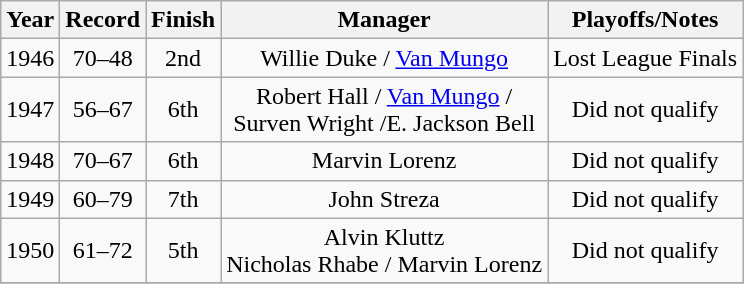<table class="wikitable" style="text-align:center">
<tr>
<th>Year</th>
<th>Record</th>
<th>Finish</th>
<th>Manager</th>
<th>Playoffs/Notes</th>
</tr>
<tr align=center>
<td>1946</td>
<td>70–48</td>
<td>2nd</td>
<td>Willie Duke / <a href='#'>Van Mungo</a></td>
<td>Lost League Finals</td>
</tr>
<tr align=center>
<td>1947</td>
<td>56–67</td>
<td>6th</td>
<td>Robert Hall / <a href='#'>Van Mungo</a> /<br> Surven Wright /E. Jackson Bell</td>
<td>Did not qualify</td>
</tr>
<tr align=center>
<td>1948</td>
<td>70–67</td>
<td>6th</td>
<td>Marvin Lorenz</td>
<td>Did not qualify</td>
</tr>
<tr align=center>
<td>1949</td>
<td>60–79</td>
<td>7th</td>
<td>John Streza</td>
<td>Did not qualify</td>
</tr>
<tr align=center>
<td>1950</td>
<td>61–72</td>
<td>5th</td>
<td>Alvin Kluttz <br> Nicholas Rhabe / Marvin Lorenz</td>
<td>Did not qualify</td>
</tr>
<tr align=center>
</tr>
</table>
